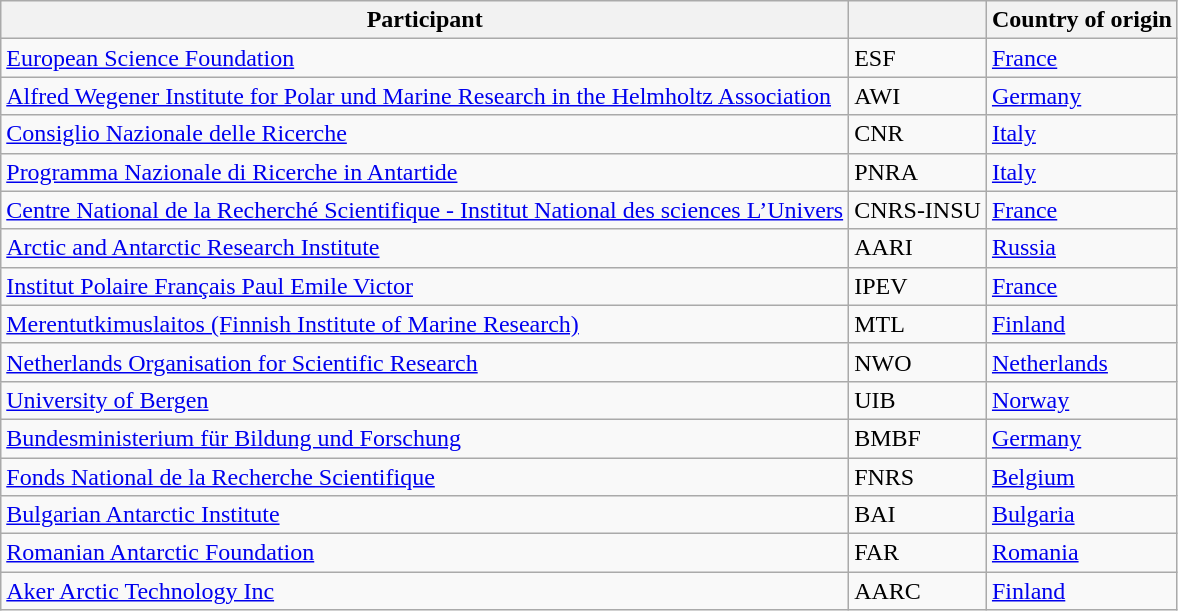<table class="wikitable">
<tr>
<th>Participant</th>
<th></th>
<th>Country of origin</th>
</tr>
<tr>
<td><a href='#'>European Science Foundation</a></td>
<td>ESF</td>
<td><a href='#'>France</a></td>
</tr>
<tr>
<td><a href='#'>Alfred Wegener Institute for Polar und Marine Research in the Helmholtz Association</a></td>
<td>AWI</td>
<td><a href='#'>Germany</a></td>
</tr>
<tr>
<td><a href='#'>Consiglio Nazionale delle Ricerche</a></td>
<td>CNR</td>
<td><a href='#'>Italy</a></td>
</tr>
<tr>
<td><a href='#'>Programma Nazionale di Ricerche in Antartide</a></td>
<td>PNRA</td>
<td><a href='#'>Italy</a></td>
</tr>
<tr>
<td><a href='#'>Centre National de la Recherché Scientifique - Institut National des sciences L’Univers</a></td>
<td>CNRS-INSU</td>
<td><a href='#'>France</a></td>
</tr>
<tr>
<td><a href='#'>Arctic and Antarctic Research Institute</a></td>
<td>AARI</td>
<td><a href='#'>Russia</a></td>
</tr>
<tr>
<td><a href='#'>Institut Polaire Français Paul Emile Victor</a></td>
<td>IPEV</td>
<td><a href='#'>France</a></td>
</tr>
<tr>
<td><a href='#'>Merentutkimuslaitos (Finnish Institute of Marine Research)</a></td>
<td>MTL</td>
<td><a href='#'>Finland</a></td>
</tr>
<tr>
<td><a href='#'>Netherlands Organisation for Scientific Research</a></td>
<td>NWO</td>
<td><a href='#'>Netherlands</a></td>
</tr>
<tr>
<td><a href='#'>University of Bergen</a></td>
<td>UIB</td>
<td><a href='#'>Norway</a></td>
</tr>
<tr>
<td><a href='#'>Bundesministerium für Bildung und Forschung</a></td>
<td>BMBF</td>
<td><a href='#'>Germany</a></td>
</tr>
<tr>
<td><a href='#'>Fonds National de la Recherche Scientifique</a></td>
<td>FNRS</td>
<td><a href='#'>Belgium</a></td>
</tr>
<tr>
<td><a href='#'>Bulgarian Antarctic Institute</a></td>
<td>BAI</td>
<td><a href='#'>Bulgaria</a></td>
</tr>
<tr>
<td><a href='#'>Romanian Antarctic Foundation</a></td>
<td>FAR</td>
<td><a href='#'>Romania</a></td>
</tr>
<tr>
<td><a href='#'>Aker Arctic Technology Inc</a></td>
<td>AARC</td>
<td><a href='#'>Finland</a></td>
</tr>
</table>
